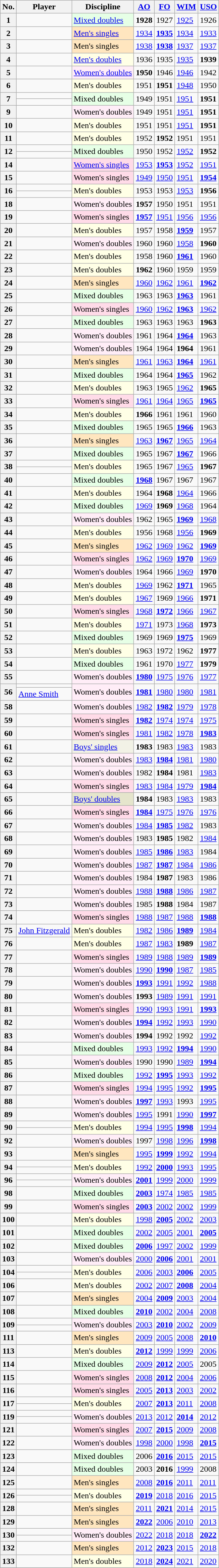<table class="wikitable sortable mw-datatable sort-under-center sticky-table-col2 sticky-table-row1">
<tr>
<th scope=col>No.</th>
<th scope=col>Player</th>
<th scope=col>Discipline</th>
<th scope=col class=unsortable><a href='#'>AO</a></th>
<th scope=col class=unsortable><a href='#'>FO</a></th>
<th scope=col class=unsortable><a href='#'>WIM</a></th>
<th scope=col class=unsortable><a href='#'>USO</a></th>
</tr>
<tr>
<th scope=row>1</th>
<td></td>
<td style="background:#e6ffe6" data-sort-value="5"><a href='#'>Mixed doubles</a></td>
<td><strong>1928</strong></td>
<td>1927</td>
<td><a href='#'>1925</a></td>
<td>1926</td>
</tr>
<tr>
<th scope=row>2</th>
<td></td>
<td style="background:#ffe6bf" data-sort-value="1"><a href='#'>Men's singles</a></td>
<td><a href='#'>1934</a></td>
<td><strong><a href='#'>1935</a></strong></td>
<td><a href='#'>1934</a></td>
<td><a href='#'>1933</a></td>
</tr>
<tr>
<th scope=row>3</th>
<td></td>
<td style="background:#ffe6bf" data-sort-value="1">Men's singles</td>
<td><a href='#'>1938</a></td>
<td><strong><a href='#'>1938</a></strong></td>
<td><a href='#'>1937</a></td>
<td><a href='#'>1937</a></td>
</tr>
<tr>
<th scope=row>4</th>
<td></td>
<td style="background:#ffffe6" data-sort-value="3"><a href='#'>Men's doubles</a></td>
<td>1936</td>
<td>1935</td>
<td><a href='#'>1935</a></td>
<td><strong>1939</strong></td>
</tr>
<tr>
<th scope=row>5</th>
<td></td>
<td style="background:#ffedf7" data-sort-value="4"><a href='#'>Women's doubles</a></td>
<td><strong>1950</strong></td>
<td>1946</td>
<td><a href='#'>1946</a></td>
<td>1942</td>
</tr>
<tr>
<th scope=row>6</th>
<td></td>
<td style="background:#ffffe6" data-sort-value="3">Men's doubles</td>
<td>1951</td>
<td><strong>1951</strong></td>
<td><a href='#'>1948</a></td>
<td>1950</td>
</tr>
<tr>
<th rowspan="2" scope=row>7</th>
<td></td>
<td rowspan="2" style="background:#e6ffe6" data-sort-value="5">Mixed doubles</td>
<td rowspan="2">1949</td>
<td rowspan="2">1951</td>
<td rowspan="2"><a href='#'>1951</a></td>
<td rowspan="2"><strong>1951</strong></td>
</tr>
<tr>
<td style=text-align:left class=sticky-table-left></td>
</tr>
<tr>
<th scope=row>9</th>
<td></td>
<td style="background:#ffedf7" data-sort-value="4">Women's doubles</td>
<td>1949</td>
<td>1951</td>
<td><a href='#'>1951</a></td>
<td><strong>1951</strong></td>
</tr>
<tr>
<th scope=row>10</th>
<td></td>
<td style="background:#ffffe6" data-sort-value="3">Men's doubles</td>
<td>1951</td>
<td>1951</td>
<td><a href='#'>1951</a></td>
<td><strong>1951</strong></td>
</tr>
<tr>
<th scope=row>11</th>
<td></td>
<td style="background:#ffffe6" data-sort-value="3">Men's doubles</td>
<td>1952</td>
<td><strong>1952</strong></td>
<td>1951</td>
<td>1951</td>
</tr>
<tr>
<th rowspan="2" scope=row>12</th>
<td></td>
<td rowspan="2" style="background:#e6ffe6" data-sort-value="5">Mixed doubles</td>
<td rowspan="2">1950</td>
<td rowspan="2">1952</td>
<td rowspan="2"><a href='#'>1952</a></td>
<td rowspan="2"><strong>1952</strong></td>
</tr>
<tr>
<td style=text-align:left class=sticky-table-left></td>
</tr>
<tr>
<th scope=row>14</th>
<td></td>
<td style="background:#ffdbe8" data-sort-value="2"><a href='#'>Women's singles</a></td>
<td><a href='#'>1953</a></td>
<td><strong><a href='#'>1953</a></strong></td>
<td><a href='#'>1952</a></td>
<td><a href='#'>1951</a></td>
</tr>
<tr>
<th scope=row>15</th>
<td></td>
<td style="background:#ffdbe8" data-sort-value="2">Women's singles</td>
<td><a href='#'>1949</a></td>
<td><a href='#'>1950</a></td>
<td><a href='#'>1951</a></td>
<td><strong><a href='#'>1954</a></strong></td>
</tr>
<tr>
<th rowspan="2" scope=row>16</th>
<td></td>
<td rowspan="2" style="background:#ffffe6" data-sort-value="3">Men's doubles</td>
<td rowspan="2">1953</td>
<td rowspan="2">1953</td>
<td rowspan="2"><a href='#'>1953</a></td>
<td rowspan="2"><strong>1956</strong></td>
</tr>
<tr>
<td style=text-align:left class=sticky-table-left></td>
</tr>
<tr>
<th scope=row>18</th>
<td></td>
<td style="background:#ffedf7" data-sort-value="4">Women's doubles</td>
<td><strong>1957</strong></td>
<td>1950</td>
<td>1951</td>
<td>1951</td>
</tr>
<tr>
<th scope=row>19</th>
<td></td>
<td style="background:#ffdbe8" data-sort-value="2">Women's singles</td>
<td><strong><a href='#'>1957</a></strong></td>
<td><a href='#'>1951</a></td>
<td><a href='#'>1956</a></td>
<td><a href='#'>1956</a></td>
</tr>
<tr>
<th scope=row>20</th>
<td></td>
<td style="background:#ffffe6" data-sort-value="3">Men's doubles</td>
<td>1957</td>
<td>1958</td>
<td><strong><a href='#'>1959</a></strong></td>
<td>1957</td>
</tr>
<tr>
<th scope=row>21</th>
<td></td>
<td style="background:#ffedf7" data-sort-value="4">Women's doubles</td>
<td>1960</td>
<td>1960</td>
<td><a href='#'>1958</a></td>
<td><strong>1960</strong></td>
</tr>
<tr>
<th scope=row>22</th>
<td></td>
<td style="background:#ffffe6" data-sort-value="3">Men's doubles</td>
<td>1958</td>
<td>1960</td>
<td><strong><a href='#'>1961</a></strong></td>
<td>1960</td>
</tr>
<tr>
<th scope=row>23</th>
<td></td>
<td style="background:#ffffe6" data-sort-value="3">Men's doubles</td>
<td><strong>1962</strong></td>
<td>1960</td>
<td>1959</td>
<td>1959</td>
</tr>
<tr>
<th scope=row>24</th>
<td></td>
<td style="background:#ffe6bf" data-sort-value="1">Men's singles</td>
<td><a href='#'>1960</a></td>
<td><a href='#'>1962</a></td>
<td><a href='#'>1961</a></td>
<td><strong><a href='#'>1962</a></strong></td>
</tr>
<tr>
<th scope=row>25</th>
<td></td>
<td style="background:#e6ffe6" data-sort-value="5">Mixed doubles</td>
<td>1963</td>
<td>1963</td>
<td><strong><a href='#'>1963</a></strong></td>
<td>1961</td>
</tr>
<tr>
<th scope=row>26</th>
<td></td>
<td style="background:#ffdbe8" data-sort-value="2">Women's singles</td>
<td><a href='#'>1960</a></td>
<td><a href='#'>1962</a></td>
<td><strong><a href='#'>1963</a></strong></td>
<td><a href='#'>1962</a></td>
</tr>
<tr>
<th scope=row>27</th>
<td></td>
<td style="background:#e6ffe6" data-sort-value="5">Mixed doubles</td>
<td>1963</td>
<td>1963</td>
<td>1963</td>
<td><strong>1963</strong></td>
</tr>
<tr>
<th scope=row>28</th>
<td></td>
<td style="background:#ffedf7" data-sort-value="4">Women's doubles</td>
<td>1961</td>
<td>1964</td>
<td><strong><a href='#'>1964</a></strong></td>
<td>1963</td>
</tr>
<tr>
<th scope=row>29</th>
<td></td>
<td style="background:#ffedf7" data-sort-value="4">Women's doubles</td>
<td>1964</td>
<td>1964</td>
<td><strong>1964</strong></td>
<td>1961</td>
</tr>
<tr>
<th scope=row>30</th>
<td></td>
<td style="background:#ffe6bf" data-sort-value="1">Men's singles</td>
<td><a href='#'>1961</a></td>
<td><a href='#'>1963</a></td>
<td><strong><a href='#'>1964</a></strong></td>
<td><a href='#'>1961</a></td>
</tr>
<tr>
<th scope=row>31</th>
<td></td>
<td style="background:#e6ffe6" data-sort-value="5">Mixed doubles</td>
<td>1964</td>
<td>1964</td>
<td><strong><a href='#'>1965</a></strong></td>
<td>1962</td>
</tr>
<tr>
<th scope=row>32</th>
<td></td>
<td style="background:#ffffe6" data-sort-value="3">Men's doubles</td>
<td>1963</td>
<td>1965</td>
<td><a href='#'>1962</a></td>
<td><strong>1965</strong></td>
</tr>
<tr>
<th scope=row>33</th>
<td></td>
<td style="background:#ffdbe8" data-sort-value="2">Women's singles</td>
<td><a href='#'>1961</a></td>
<td><a href='#'>1964</a></td>
<td><a href='#'>1965</a></td>
<td><strong><a href='#'>1965</a></strong></td>
</tr>
<tr>
<th scope=row>34</th>
<td></td>
<td style="background:#ffffe6" data-sort-value="3">Men's doubles</td>
<td><strong>1966</strong></td>
<td>1961</td>
<td>1961</td>
<td>1960</td>
</tr>
<tr>
<th scope=row>35</th>
<td></td>
<td style="background:#e6ffe6" data-sort-value="5">Mixed doubles</td>
<td>1965</td>
<td>1965</td>
<td><strong><a href='#'>1966</a></strong></td>
<td>1963</td>
</tr>
<tr>
<th scope=row>36</th>
<td></td>
<td style="background:#ffe6bf" data-sort-value="1">Men's singles</td>
<td><a href='#'>1963</a></td>
<td><strong><a href='#'>1967</a></strong></td>
<td><a href='#'>1965</a></td>
<td><a href='#'>1964</a></td>
</tr>
<tr>
<th scope=row>37</th>
<td></td>
<td style="background:#e6ffe6" data-sort-value="5">Mixed doubles</td>
<td>1965</td>
<td>1967</td>
<td><strong><a href='#'>1967</a></strong></td>
<td>1966</td>
</tr>
<tr>
<th rowspan="2" scope=row>38</th>
<td></td>
<td rowspan="2" style="background:#ffffe6" data-sort-value="3">Men's doubles</td>
<td rowspan="2">1965</td>
<td rowspan="2">1967</td>
<td rowspan="2"><a href='#'>1965</a></td>
<td rowspan="2"><strong>1967</strong></td>
</tr>
<tr>
<td style=text-align:left class=sticky-table-left></td>
</tr>
<tr>
<th scope=row>40</th>
<td></td>
<td style="background:#e6ffe6" data-sort-value="5">Mixed doubles</td>
<td><strong><a href='#'>1968</a></strong></td>
<td>1967</td>
<td>1967</td>
<td>1967</td>
</tr>
<tr>
<th scope=row>41</th>
<td></td>
<td style="background:#ffffe6" data-sort-value="3">Men's doubles</td>
<td>1964</td>
<td><strong>1968</strong></td>
<td><a href='#'>1964</a></td>
<td>1966</td>
</tr>
<tr>
<th scope=row>42</th>
<td></td>
<td style="background:#e6ffe6" data-sort-value="5">Mixed doubles</td>
<td><a href='#'>1969</a></td>
<td><strong>1969</strong></td>
<td><a href='#'>1968</a></td>
<td>1964</td>
</tr>
<tr>
<th scope=row>43</th>
<td></td>
<td style="background:#ffedf7" data-sort-value="4">Women's doubles</td>
<td>1962</td>
<td>1965</td>
<td><strong><a href='#'>1969</a></strong></td>
<td><a href='#'>1968</a></td>
</tr>
<tr>
<th scope=row>44</th>
<td></td>
<td style="background:#ffffe6" data-sort-value="3">Men's doubles</td>
<td>1956</td>
<td>1968</td>
<td><a href='#'>1956</a></td>
<td><strong>1969</strong></td>
</tr>
<tr>
<th scope=row>45</th>
<td></td>
<td style="background:#ffe6bf" data-sort-value="1">Men's singles</td>
<td><a href='#'>1962</a></td>
<td><a href='#'>1969</a></td>
<td><a href='#'>1962</a></td>
<td><strong><a href='#'>1969</a></strong></td>
</tr>
<tr>
<th scope=row>46</th>
<td></td>
<td style="background:#ffdbe8" data-sort-value="2">Women's singles</td>
<td><a href='#'>1962</a></td>
<td><a href='#'>1969</a></td>
<td><strong><a href='#'>1970</a></strong></td>
<td><a href='#'>1969</a></td>
</tr>
<tr>
<th scope=row>47</th>
<td></td>
<td style="background:#ffedf7" data-sort-value="4">Women's doubles</td>
<td>1964</td>
<td>1966</td>
<td><a href='#'>1969</a></td>
<td><strong>1970</strong></td>
</tr>
<tr>
<th scope=row>48</th>
<td></td>
<td style="background:#ffffe6" data-sort-value="3">Men's doubles</td>
<td><a href='#'>1969</a></td>
<td>1962</td>
<td><strong><a href='#'>1971</a></strong></td>
<td>1965</td>
</tr>
<tr>
<th scope=row>49</th>
<td></td>
<td style="background:#ffffe6" data-sort-value="3">Men's doubles</td>
<td><a href='#'>1967</a></td>
<td>1969</td>
<td><a href='#'>1966</a></td>
<td><strong>1971</strong></td>
</tr>
<tr>
<th scope=row>50</th>
<td></td>
<td style="background:#ffdbe8" data-sort-value="2">Women's singles</td>
<td><a href='#'>1968</a></td>
<td><strong><a href='#'>1972</a></strong></td>
<td><a href='#'>1966</a></td>
<td><a href='#'>1967</a></td>
</tr>
<tr>
<th scope=row>51</th>
<td></td>
<td style="background:#ffffe6" data-sort-value="3">Men's doubles</td>
<td><a href='#'>1971</a></td>
<td>1973</td>
<td><a href='#'>1968</a></td>
<td><strong>1973</strong></td>
</tr>
<tr>
<th scope=row>52</th>
<td></td>
<td style="background:#e6ffe6" data-sort-value="5">Mixed doubles</td>
<td>1969</td>
<td>1969</td>
<td><strong><a href='#'>1975</a></strong></td>
<td>1969</td>
</tr>
<tr>
<th scope=row>53</th>
<td></td>
<td style="background:#ffffe6" data-sort-value="3">Men's doubles</td>
<td>1963</td>
<td>1972</td>
<td>1962</td>
<td><strong>1977</strong></td>
</tr>
<tr>
<th scope=row>54</th>
<td></td>
<td style="background:#e6ffe6" data-sort-value="5">Mixed doubles</td>
<td>1961</td>
<td>1970</td>
<td><a href='#'>1977</a></td>
<td><strong>1979</strong></td>
</tr>
<tr>
<th scope=row>55</th>
<td></td>
<td style="background:#ffedf7" data-sort-value="4">Women's doubles</td>
<td><strong><a href='#'>1980</a></strong></td>
<td><a href='#'>1975</a></td>
<td><a href='#'>1976</a></td>
<td><a href='#'>1977</a></td>
</tr>
<tr>
<th rowspan="2" scope=row>56</th>
<td></td>
<td rowspan="2" style="background:#ffedf7" data-sort-value="4">Women's doubles</td>
<td rowspan="2"><strong><a href='#'>1981</a></strong></td>
<td rowspan="2"><a href='#'>1980</a></td>
<td rowspan="2"><a href='#'>1980</a></td>
<td rowspan="2"><a href='#'>1981</a></td>
</tr>
<tr>
<td style=text-align:left class=sticky-table-left> <a href='#'>Anne Smith</a></td>
</tr>
<tr>
<th scope=row>58</th>
<td></td>
<td style="background:#ffedf7" data-sort-value="4">Women's doubles</td>
<td><a href='#'>1982</a></td>
<td><strong><a href='#'>1982</a></strong></td>
<td><a href='#'>1979</a></td>
<td><a href='#'>1978</a></td>
</tr>
<tr>
<th scope=row>59</th>
<td></td>
<td style="background:#ffdbe8" data-sort-value="2">Women's singles</td>
<td><strong><a href='#'>1982</a></strong></td>
<td><a href='#'>1974</a></td>
<td><a href='#'>1974</a></td>
<td><a href='#'>1975</a></td>
</tr>
<tr>
<th scope=row>60</th>
<td></td>
<td style="background:#ffdbe8" data-sort-value="2">Women's singles</td>
<td><a href='#'>1981</a></td>
<td><a href='#'>1982</a></td>
<td><a href='#'>1978</a></td>
<td><strong><a href='#'>1983</a></strong></td>
</tr>
<tr>
<th scope=row>61</th>
<td></td>
<td style="background:#f2f2e6" data-sort-value="6"><a href='#'>Boys' singles</a></td>
<td><strong>1983</strong></td>
<td>1983</td>
<td><a href='#'>1983</a></td>
<td>1983</td>
</tr>
<tr>
<th scope=row>62</th>
<td></td>
<td style="background:#ffedf7" data-sort-value="4">Women's doubles</td>
<td><a href='#'>1983</a></td>
<td><strong><a href='#'>1984</a></strong></td>
<td><a href='#'>1981</a></td>
<td><a href='#'>1980</a></td>
</tr>
<tr>
<th scope=row>63</th>
<td></td>
<td style="background:#ffedf7" data-sort-value="4">Women's doubles</td>
<td>1982</td>
<td><strong>1984</strong></td>
<td>1981</td>
<td><a href='#'>1983</a></td>
</tr>
<tr>
<th scope=row>64</th>
<td></td>
<td style="background:#ffdbe8" data-sort-value="2">Women's singles</td>
<td><a href='#'>1983</a></td>
<td><a href='#'>1984</a></td>
<td><a href='#'>1979</a></td>
<td><strong><a href='#'>1984</a></strong></td>
</tr>
<tr>
<th scope=row>65</th>
<td></td>
<td style="background:#e5e5cc" data-sort-value="7"><a href='#'>Boys' doubles</a></td>
<td><strong>1984</strong></td>
<td>1983</td>
<td><a href='#'>1983</a></td>
<td>1983</td>
</tr>
<tr>
<th scope=row>66</th>
<td></td>
<td style="background:#ffdbe8" data-sort-value="2">Women's singles</td>
<td><strong><a href='#'>1984</a></strong></td>
<td><a href='#'>1975</a></td>
<td><a href='#'>1976</a></td>
<td><a href='#'>1976</a></td>
</tr>
<tr>
<th scope=row>67</th>
<td></td>
<td style="background:#ffedf7" data-sort-value="4">Women's doubles</td>
<td><a href='#'>1984</a></td>
<td><strong><a href='#'>1985</a></strong></td>
<td><a href='#'>1982</a></td>
<td>1983</td>
</tr>
<tr>
<th scope=row>68</th>
<td></td>
<td style="background:#ffedf7" data-sort-value="4">Women's doubles</td>
<td>1983</td>
<td><strong>1985</strong></td>
<td>1982</td>
<td><a href='#'>1984</a></td>
</tr>
<tr>
<th scope=row>69</th>
<td></td>
<td style="background:#ffedf7" data-sort-value="4">Women's doubles</td>
<td><a href='#'>1985</a></td>
<td><strong><a href='#'>1986</a></strong></td>
<td><a href='#'>1983</a></td>
<td>1984</td>
</tr>
<tr>
<th scope=row>70</th>
<td></td>
<td style="background:#ffedf7" data-sort-value="4">Women's doubles</td>
<td><a href='#'>1987</a></td>
<td><strong><a href='#'>1987</a></strong></td>
<td><a href='#'>1984</a></td>
<td><a href='#'>1986</a></td>
</tr>
<tr>
<th scope=row>71</th>
<td></td>
<td style="background:#ffedf7" data-sort-value="4">Women's doubles</td>
<td>1984</td>
<td><strong>1987</strong></td>
<td>1983</td>
<td>1986</td>
</tr>
<tr>
<th scope=row>72</th>
<td></td>
<td style="background:#ffedf7" data-sort-value="4">Women's doubles</td>
<td><a href='#'>1988</a></td>
<td><strong><a href='#'>1988</a></strong></td>
<td><a href='#'>1986</a></td>
<td><a href='#'>1987</a></td>
</tr>
<tr>
<th scope=row>73</th>
<td></td>
<td style="background:#ffedf7" data-sort-value="4">Women's doubles</td>
<td>1985</td>
<td><strong>1988</strong></td>
<td>1984</td>
<td>1987</td>
</tr>
<tr>
<th scope=row>74</th>
<td></td>
<td style="background:#ffdbe8" data-sort-value="2">Women's singles</td>
<td><a href='#'>1988</a></td>
<td><a href='#'>1987</a></td>
<td><a href='#'>1988</a></td>
<td><strong><a href='#'>1988</a></strong></td>
</tr>
<tr>
<th scope=row>75</th>
<td> <a href='#'>John Fitzgerald</a></td>
<td style="background:#ffffe6" data-sort-value="3">Men's doubles</td>
<td><a href='#'>1982</a></td>
<td><a href='#'>1986</a></td>
<td><strong><a href='#'>1989</a></strong></td>
<td><a href='#'>1984</a></td>
</tr>
<tr>
<th scope=row>76</th>
<td></td>
<td style="background:#ffffe6" data-sort-value="3">Men's doubles</td>
<td><a href='#'>1987</a></td>
<td><a href='#'>1983</a></td>
<td><strong>1989</strong></td>
<td><a href='#'>1987</a></td>
</tr>
<tr>
<th scope=row>77</th>
<td></td>
<td style="background:#ffdbe8" data-sort-value="2">Women's singles</td>
<td><a href='#'>1989</a></td>
<td><a href='#'>1988</a></td>
<td><a href='#'>1989</a></td>
<td><strong><a href='#'>1989</a></strong></td>
</tr>
<tr>
<th scope=row>78</th>
<td></td>
<td style="background:#ffedf7" data-sort-value="4">Women's doubles</td>
<td><a href='#'>1990</a></td>
<td><strong><a href='#'>1990</a></strong></td>
<td><a href='#'>1987</a></td>
<td><a href='#'>1985</a></td>
</tr>
<tr>
<th scope=row>79</th>
<td></td>
<td style="background:#ffedf7" data-sort-value="4">Women's doubles</td>
<td><strong><a href='#'>1993</a></strong></td>
<td><a href='#'>1991</a></td>
<td><a href='#'>1992</a></td>
<td><a href='#'>1988</a></td>
</tr>
<tr>
<th scope=row>80</th>
<td></td>
<td style="background:#ffedf7" data-sort-value="4">Women's doubles</td>
<td><strong>1993</strong></td>
<td><a href='#'>1989</a></td>
<td><a href='#'>1991</a></td>
<td><a href='#'>1991</a></td>
</tr>
<tr>
<th scope=row>81</th>
<td></td>
<td style="background:#ffdbe8" data-sort-value="2">Women's singles</td>
<td><a href='#'>1990</a></td>
<td><a href='#'>1993</a></td>
<td><a href='#'>1991</a></td>
<td><strong><a href='#'>1993</a></strong></td>
</tr>
<tr>
<th scope=row>82</th>
<td></td>
<td style="background:#ffedf7" data-sort-value="4">Women's doubles</td>
<td><strong><a href='#'>1994</a></strong></td>
<td><a href='#'>1992</a></td>
<td><a href='#'>1993</a></td>
<td><a href='#'>1990</a></td>
</tr>
<tr>
<th scope=row>83</th>
<td></td>
<td style="background:#ffedf7" data-sort-value="4">Women's doubles</td>
<td><strong>1994</strong></td>
<td>1992</td>
<td>1992</td>
<td><a href='#'>1992</a></td>
</tr>
<tr>
<th scope=row>84</th>
<td></td>
<td style="background:#e6ffe6" data-sort-value="5">Mixed doubles</td>
<td><a href='#'>1993</a></td>
<td><a href='#'>1992</a></td>
<td><strong><a href='#'>1994</a></strong></td>
<td><a href='#'>1990</a></td>
</tr>
<tr>
<th scope=row>85</th>
<td></td>
<td style="background:#ffedf7" data-sort-value="4">Women's doubles</td>
<td>1990</td>
<td>1990</td>
<td><a href='#'>1989</a></td>
<td><strong><a href='#'>1994</a></strong></td>
</tr>
<tr>
<th scope=row>86</th>
<td></td>
<td style="background:#e6ffe6" data-sort-value="5">Mixed doubles</td>
<td><a href='#'>1992</a></td>
<td><strong><a href='#'>1995</a></strong></td>
<td><a href='#'>1993</a></td>
<td><a href='#'>1992</a></td>
</tr>
<tr>
<th scope=row>87</th>
<td></td>
<td style="background:#ffdbe8" data-sort-value="2">Women's singles</td>
<td><a href='#'>1994</a></td>
<td><a href='#'>1995</a></td>
<td><a href='#'>1992</a></td>
<td><strong><a href='#'>1995</a></strong></td>
</tr>
<tr>
<th scope=row>88</th>
<td></td>
<td style="background:#ffedf7" data-sort-value="4">Women's doubles</td>
<td><strong><a href='#'>1997</a></strong></td>
<td><a href='#'>1993</a></td>
<td>1993</td>
<td><a href='#'>1995</a></td>
</tr>
<tr>
<th scope=row>89</th>
<td></td>
<td style="background:#ffedf7" data-sort-value="4">Women's doubles</td>
<td><a href='#'>1995</a></td>
<td>1991</td>
<td><a href='#'>1990</a></td>
<td><strong><a href='#'>1997</a></strong></td>
</tr>
<tr>
<th rowspan="2" scope=row>90</th>
<td></td>
<td rowspan="2" style="background:#ffffe6" data-sort-value="3">Men's doubles</td>
<td rowspan="2"><a href='#'>1994</a></td>
<td rowspan="2"><a href='#'>1995</a></td>
<td rowspan="2"><strong><a href='#'>1998</a></strong></td>
<td rowspan="2"><a href='#'>1994</a></td>
</tr>
<tr>
<td style=text-align:left class=sticky-table-left></td>
</tr>
<tr>
<th scope=row>92</th>
<td></td>
<td style="background:#ffedf7" data-sort-value="4">Women's doubles</td>
<td>1997</td>
<td><a href='#'>1998</a></td>
<td><a href='#'>1996</a></td>
<td><strong><a href='#'>1998</a></strong></td>
</tr>
<tr>
<th scope=row>93</th>
<td></td>
<td style="background:#ffe6bf" data-sort-value="1">Men's singles</td>
<td><a href='#'>1995</a></td>
<td><strong><a href='#'>1999</a></strong></td>
<td><a href='#'>1992</a></td>
<td><a href='#'>1994</a></td>
</tr>
<tr>
<th rowspan="2" scope=row>94</th>
<td></td>
<td rowspan="2" style="background:#ffffe6" data-sort-value="3">Men's doubles</td>
<td rowspan="2"><a href='#'>1992</a></td>
<td rowspan="2"><strong><a href='#'>2000</a></strong></td>
<td rowspan="2"><a href='#'>1993</a></td>
<td rowspan="2"><a href='#'>1995</a></td>
</tr>
<tr>
<td style=text-align:left class=sticky-table-left></td>
</tr>
<tr>
<th rowspan="2" scope=row>96</th>
<td style=text-align:left class=sticky-table-left></td>
<td rowspan="2" style="background:#ffedf7" data-sort-value="4">Women's doubles</td>
<td rowspan="2"><strong><a href='#'>2001</a></strong></td>
<td rowspan="2"><a href='#'>1999</a></td>
<td rowspan="2"><a href='#'>2000</a></td>
<td rowspan="2"><a href='#'>1999</a></td>
</tr>
<tr>
<td style=text-align:left class=sticky-table-left></td>
</tr>
<tr>
<th scope=row>98</th>
<td></td>
<td style="background:#e6ffe6" data-sort-value="5">Mixed doubles</td>
<td><strong><a href='#'>2003</a></strong></td>
<td><a href='#'>1974</a></td>
<td><a href='#'>1985</a></td>
<td><a href='#'>1985</a></td>
</tr>
<tr>
<th scope=row>99</th>
<td></td>
<td style="background:#ffdbe8" data-sort-value="2">Women's singles</td>
<td><strong><a href='#'>2003</a></strong></td>
<td><a href='#'>2002</a></td>
<td><a href='#'>2002</a></td>
<td><a href='#'>1999</a></td>
</tr>
<tr>
<th scope=row>100</th>
<td></td>
<td style="background:#ffffe6" data-sort-value="3">Men's doubles</td>
<td><a href='#'>1998</a></td>
<td><strong><a href='#'>2005</a></strong></td>
<td><a href='#'>2002</a></td>
<td><a href='#'>2003</a></td>
</tr>
<tr>
<th scope=row>101</th>
<td></td>
<td style="background:#e6ffe6" data-sort-value="5">Mixed doubles</td>
<td><a href='#'>2002</a></td>
<td><a href='#'>2005</a></td>
<td><a href='#'>2001</a></td>
<td><strong><a href='#'>2005</a></strong></td>
</tr>
<tr>
<th scope=row>102</th>
<td></td>
<td style="background:#e6ffe6" data-sort-value="5">Mixed doubles</td>
<td><strong><a href='#'>2006</a></strong></td>
<td><a href='#'>1997</a></td>
<td><a href='#'>2002</a></td>
<td><a href='#'>1999</a></td>
</tr>
<tr>
<th scope=row>103</th>
<td></td>
<td style="background:#ffedf7" data-sort-value="4">Women's doubles</td>
<td><a href='#'>2000</a></td>
<td><strong><a href='#'>2006</a></strong></td>
<td><a href='#'>2001</a></td>
<td><a href='#'>2001</a></td>
</tr>
<tr>
<th rowspan="2" scope=row>104</th>
<td></td>
<td rowspan="2" style="background:#ffffe6" data-sort-value="3">Men's doubles</td>
<td rowspan="2"><a href='#'>2006</a></td>
<td rowspan="2"><a href='#'>2003</a></td>
<td rowspan="2"><strong><a href='#'>2006</a></strong></td>
<td rowspan="2"><a href='#'>2005</a></td>
</tr>
<tr>
<td style=text-align:left class=sticky-table-left></td>
</tr>
<tr>
<th scope=row>106</th>
<td></td>
<td style="background:#ffffe6" data-sort-value="3">Men's doubles</td>
<td><a href='#'>2002</a></td>
<td><a href='#'>2007</a></td>
<td><strong><a href='#'>2008</a></strong></td>
<td><a href='#'>2004</a></td>
</tr>
<tr>
<th scope=row>107</th>
<td></td>
<td style="background:#ffe6bf" data-sort-value="1">Men's singles</td>
<td><a href='#'>2004</a></td>
<td><strong><a href='#'>2009</a></strong></td>
<td><a href='#'>2003</a></td>
<td><a href='#'>2004</a></td>
</tr>
<tr>
<th scope=row>108</th>
<td></td>
<td style="background:#e6ffe6" data-sort-value="5">Mixed doubles</td>
<td><strong><a href='#'>2010</a></strong></td>
<td><a href='#'>2002</a></td>
<td><a href='#'>2004</a></td>
<td><a href='#'>2008</a></td>
</tr>
<tr>
<th rowspan="2" scope=row>109</th>
<td></td>
<td rowspan="2" style="background:#ffedf7" data-sort-value="4">Women's doubles</td>
<td rowspan="2"><a href='#'>2003</a></td>
<td rowspan="2"><strong><a href='#'>2010</a></strong></td>
<td rowspan="2"><a href='#'>2002</a></td>
<td rowspan="2"><a href='#'>2009</a></td>
</tr>
<tr>
<td style=text-align:left class=sticky-table-left></td>
</tr>
<tr>
<th scope=row>111</th>
<td></td>
<td style="background:#ffe6bf" data-sort-value="1">Men's singles</td>
<td><a href='#'>2009</a></td>
<td><a href='#'>2005</a></td>
<td><a href='#'>2008</a></td>
<td><strong><a href='#'>2010</a></strong></td>
</tr>
<tr>
<th scope=row>113</th>
<td></td>
<td style="background:#ffffe6" data-sort-value="3">Men's doubles</td>
<td><strong><a href='#'>2012</a></strong></td>
<td><a href='#'>1999</a></td>
<td><a href='#'>1999</a></td>
<td><a href='#'>2006</a></td>
</tr>
<tr>
<th scope=row>114</th>
<td></td>
<td style="background:#e6ffe6" data-sort-value="5">Mixed doubles</td>
<td><a href='#'>2009</a></td>
<td><strong><a href='#'>2012</a></strong></td>
<td><a href='#'>2005</a></td>
<td>2005</td>
</tr>
<tr>
<th scope=row>115</th>
<td></td>
<td style="background:#ffdbe8" data-sort-value="2">Women's singles</td>
<td><a href='#'>2008</a></td>
<td><strong><a href='#'>2012</a></strong></td>
<td><a href='#'>2004</a></td>
<td><a href='#'>2006</a></td>
</tr>
<tr>
<th scope=row>116</th>
<td></td>
<td style="background:#ffdbe8" data-sort-value="2">Women's singles</td>
<td><a href='#'>2005</a></td>
<td><strong><a href='#'>2013</a></strong></td>
<td><a href='#'>2003</a></td>
<td><a href='#'>2002</a></td>
</tr>
<tr>
<th rowspan="2" scope=row>117</th>
<td></td>
<td rowspan="2" style="background:#ffffe6" data-sort-value="3">Men's doubles</td>
<td rowspan="2"><a href='#'>2007</a></td>
<td rowspan="2"><strong><a href='#'>2013</a></strong></td>
<td rowspan="2"><a href='#'>2011</a></td>
<td rowspan="2"><a href='#'>2008</a></td>
</tr>
<tr>
<td style=text-align:left class=sticky-table-left></td>
</tr>
<tr>
<th rowspan="2" scope=row>119</th>
<td></td>
<td rowspan="2" style="background:#ffedf7" data-sort-value="4">Women's doubles</td>
<td rowspan="2"><a href='#'>2013</a></td>
<td rowspan="2"><a href='#'>2012</a></td>
<td rowspan="2"><strong><a href='#'>2014</a></strong></td>
<td rowspan="2"><a href='#'>2012</a></td>
</tr>
<tr>
<td style=text-align:left class=sticky-table-left></td>
</tr>
<tr>
<th scope=row>121</th>
<td></td>
<td style="background:#ffdbe8" data-sort-value="2">Women's singles</td>
<td><a href='#'>2007</a></td>
<td><strong><a href='#'>2015</a></strong></td>
<td><a href='#'>2009</a></td>
<td><a href='#'>2008</a></td>
</tr>
<tr>
<th scope=row>122</th>
<td></td>
<td style="background:#ffedf7" data-sort-value="4">Women's doubles</td>
<td><a href='#'>1998</a></td>
<td><a href='#'>2000</a></td>
<td><a href='#'>1998</a></td>
<td><strong><a href='#'>2015</a></strong></td>
</tr>
<tr>
<th scope=row>123</th>
<td></td>
<td style="background:#e6ffe6" data-sort-value="5">Mixed doubles</td>
<td>2006</td>
<td><strong><a href='#'>2016</a></strong></td>
<td><a href='#'>2015</a></td>
<td><a href='#'>2015</a></td>
</tr>
<tr>
<th scope=row>124</th>
<td></td>
<td style="background:#e6ffe6" data-sort-value="5">Mixed doubles</td>
<td>2003</td>
<td><strong>2016</strong></td>
<td><a href='#'>1999</a></td>
<td>2008</td>
</tr>
<tr>
<th scope=row>125</th>
<td></td>
<td style="background:#ffe6bf" data-sort-value="1">Men's singles</td>
<td><a href='#'>2008</a></td>
<td><strong><a href='#'>2016</a></strong></td>
<td><a href='#'>2011</a></td>
<td><a href='#'>2011</a></td>
</tr>
<tr>
<th rowspan="2" scope=row>126</th>
<td></td>
<td rowspan="2" style="background:#ffffe6" data-sort-value="3">Men's doubles</td>
<td rowspan="2"><strong><a href='#'>2019</a></strong></td>
<td rowspan="2"><a href='#'>2018</a></td>
<td rowspan="2"><a href='#'>2016</a></td>
<td rowspan="2"><a href='#'>2015</a></td>
</tr>
<tr>
<td style=text-align:left class=sticky-table-left></td>
</tr>
<tr>
<th scope=row>128</th>
<td></td>
<td style="background:#ffe6bf" data-sort-value="1">Men's singles</td>
<td><a href='#'>2011</a></td>
<td><strong><a href='#'>2021</a></strong></td>
<td><a href='#'>2014</a></td>
<td><a href='#'>2015</a></td>
</tr>
<tr>
<th scope=row>129</th>
<td></td>
<td style="background:#ffe6bf" data-sort-value="1">Men's singles</td>
<td><strong><a href='#'>2022</a></strong></td>
<td><a href='#'>2006</a></td>
<td><a href='#'>2010</a></td>
<td><a href='#'>2013</a></td>
</tr>
<tr>
<th rowspan="2" scope=row>130</th>
<td></td>
<td rowspan="2" style="background:#ffedf7" data-sort-value="4">Women's doubles</td>
<td rowspan="2"><a href='#'>2022</a></td>
<td rowspan="2"><a href='#'>2018</a></td>
<td rowspan="2"><a href='#'>2018</a></td>
<td rowspan="2"><strong><a href='#'>2022</a></strong></td>
</tr>
<tr>
<td style=text-align:left class=sticky-table-left></td>
</tr>
<tr>
<th scope=row>132</th>
<td></td>
<td style="background:#ffe6bf" data-sort-value="1">Men's singles</td>
<td><a href='#'>2012</a></td>
<td><strong><a href='#'>2023</a></strong></td>
<td><a href='#'>2015</a></td>
<td><a href='#'>2018</a></td>
</tr>
<tr>
<th scope=row>133</th>
<td></td>
<td style="background:#ffffe6" data-sort-value="3">Men's doubles</td>
<td><a href='#'>2018</a></td>
<td><strong><a href='#'>2024</a></strong></td>
<td><a href='#'>2021</a></td>
<td><a href='#'>2020</a></td>
</tr>
<tr>
</tr>
</table>
